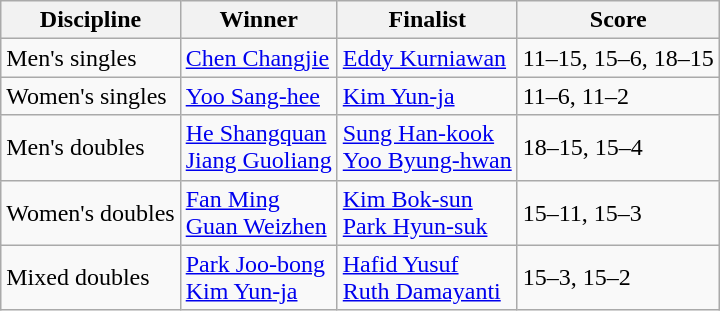<table class=wikitable>
<tr>
<th>Discipline</th>
<th>Winner</th>
<th>Finalist</th>
<th>Score</th>
</tr>
<tr>
<td>Men's singles</td>
<td> <a href='#'>Chen Changjie</a></td>
<td> <a href='#'>Eddy Kurniawan</a></td>
<td>11–15, 15–6, 18–15</td>
</tr>
<tr>
<td>Women's singles</td>
<td> <a href='#'>Yoo Sang-hee</a></td>
<td> <a href='#'>Kim Yun-ja</a></td>
<td>11–6, 11–2</td>
</tr>
<tr>
<td>Men's doubles</td>
<td> <a href='#'>He Shangquan</a><br> <a href='#'>Jiang Guoliang</a></td>
<td> <a href='#'>Sung Han-kook</a><br> <a href='#'>Yoo Byung-hwan</a></td>
<td>18–15, 15–4</td>
</tr>
<tr>
<td>Women's doubles</td>
<td> <a href='#'>Fan Ming</a><br> <a href='#'>Guan Weizhen</a></td>
<td> <a href='#'>Kim Bok-sun</a><br> <a href='#'>Park Hyun-suk</a></td>
<td>15–11, 15–3</td>
</tr>
<tr>
<td>Mixed doubles</td>
<td> <a href='#'>Park Joo-bong</a><br> <a href='#'>Kim Yun-ja</a></td>
<td> <a href='#'>Hafid Yusuf</a><br> <a href='#'>Ruth Damayanti</a></td>
<td>15–3, 15–2</td>
</tr>
</table>
